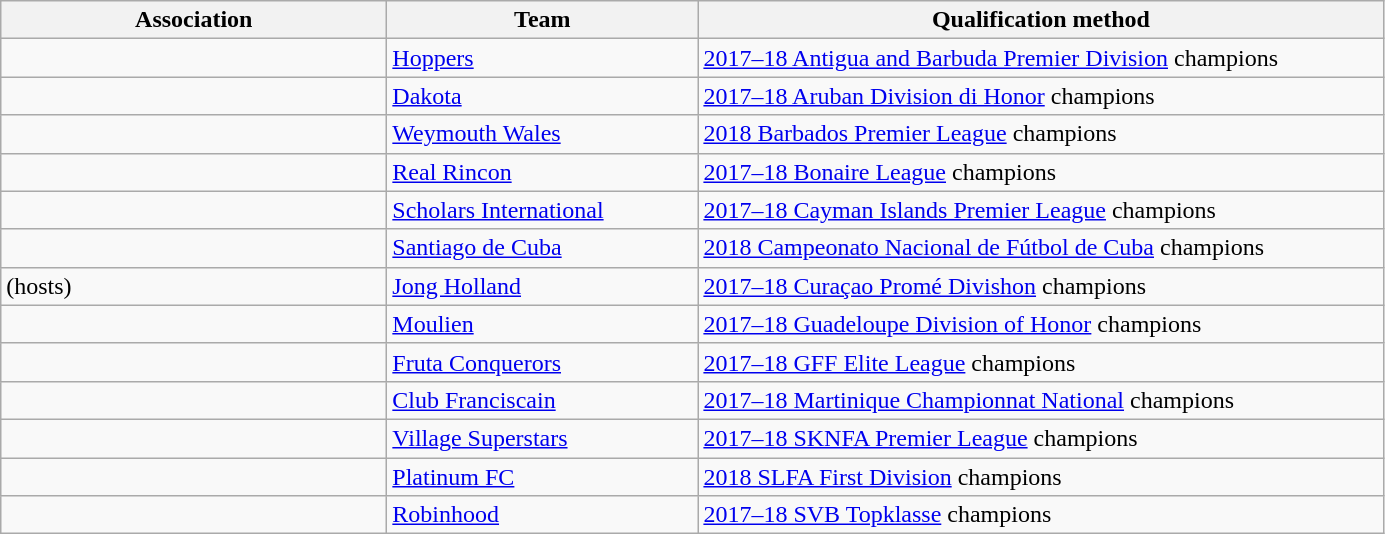<table class="wikitable">
<tr>
<th width=250>Association</th>
<th width=200>Team</th>
<th width=450>Qualification method</th>
</tr>
<tr>
<td></td>
<td><a href='#'>Hoppers</a></td>
<td><a href='#'>2017–18 Antigua and Barbuda Premier Division</a> champions</td>
</tr>
<tr>
<td></td>
<td><a href='#'>Dakota</a></td>
<td><a href='#'>2017–18 Aruban Division di Honor</a> champions</td>
</tr>
<tr>
<td></td>
<td><a href='#'>Weymouth Wales</a></td>
<td><a href='#'>2018 Barbados Premier League</a> champions</td>
</tr>
<tr>
<td></td>
<td><a href='#'>Real Rincon</a></td>
<td><a href='#'>2017–18 Bonaire League</a> champions</td>
</tr>
<tr>
<td></td>
<td><a href='#'>Scholars International</a></td>
<td><a href='#'>2017–18 Cayman Islands Premier League</a> champions</td>
</tr>
<tr>
<td></td>
<td><a href='#'>Santiago de Cuba</a></td>
<td><a href='#'>2018 Campeonato Nacional de Fútbol de Cuba</a> champions</td>
</tr>
<tr>
<td> (hosts)</td>
<td><a href='#'>Jong Holland</a></td>
<td><a href='#'>2017–18 Curaçao Promé Divishon</a> champions</td>
</tr>
<tr>
<td></td>
<td><a href='#'>Moulien</a></td>
<td><a href='#'>2017–18 Guadeloupe Division of Honor</a> champions</td>
</tr>
<tr>
<td></td>
<td><a href='#'>Fruta Conquerors</a></td>
<td><a href='#'>2017–18 GFF Elite League</a> champions</td>
</tr>
<tr>
<td></td>
<td><a href='#'>Club Franciscain</a></td>
<td><a href='#'>2017–18 Martinique Championnat National</a> champions</td>
</tr>
<tr>
<td></td>
<td><a href='#'>Village Superstars</a></td>
<td><a href='#'>2017–18 SKNFA Premier League</a> champions</td>
</tr>
<tr>
<td></td>
<td><a href='#'>Platinum FC</a></td>
<td><a href='#'>2018 SLFA First Division</a> champions</td>
</tr>
<tr>
<td></td>
<td><a href='#'>Robinhood</a></td>
<td><a href='#'>2017–18 SVB Topklasse</a> champions</td>
</tr>
</table>
